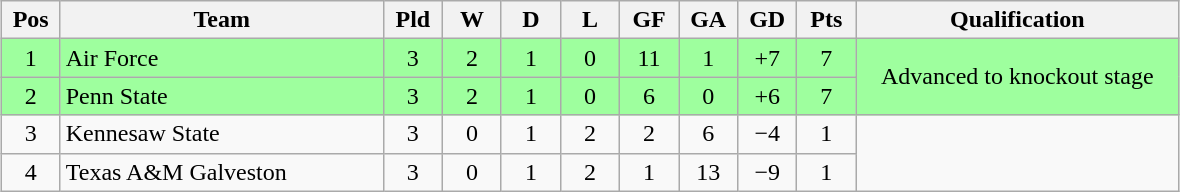<table class="wikitable" style="text-align:center; margin: 1em auto">
<tr>
<th style=width:2em>Pos</th>
<th style=width:13em>Team</th>
<th style=width:2em>Pld</th>
<th style=width:2em>W</th>
<th style=width:2em>D</th>
<th style=width:2em>L</th>
<th style=width:2em>GF</th>
<th style=width:2em>GA</th>
<th style=width:2em>GD</th>
<th style=width:2em>Pts</th>
<th style=width:13em>Qualification</th>
</tr>
<tr bgcolor="#9eff9e">
<td>1</td>
<td style="text-align:left">Air Force</td>
<td>3</td>
<td>2</td>
<td>1</td>
<td>0</td>
<td>11</td>
<td>1</td>
<td>+7</td>
<td>7</td>
<td rowspan="2">Advanced to knockout stage</td>
</tr>
<tr bgcolor="#9eff9e">
<td>2</td>
<td style="text-align:left">Penn State</td>
<td>3</td>
<td>2</td>
<td>1</td>
<td>0</td>
<td>6</td>
<td>0</td>
<td>+6</td>
<td>7</td>
</tr>
<tr>
<td>3</td>
<td style="text-align:left">Kennesaw State</td>
<td>3</td>
<td>0</td>
<td>1</td>
<td>2</td>
<td>2</td>
<td>6</td>
<td>−4</td>
<td>1</td>
</tr>
<tr>
<td>4</td>
<td style="text-align:left">Texas A&M Galveston</td>
<td>3</td>
<td>0</td>
<td>1</td>
<td>2</td>
<td>1</td>
<td>13</td>
<td>−9</td>
<td>1</td>
</tr>
</table>
